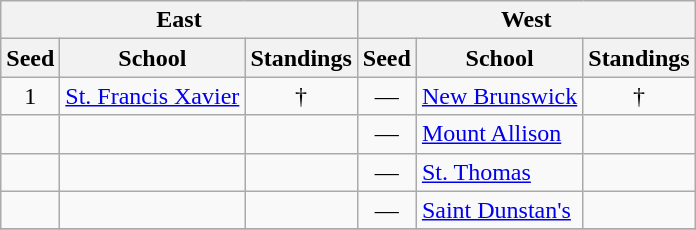<table class="wikitable">
<tr>
<th colspan=3>East</th>
<th colspan=3>West</th>
</tr>
<tr>
<th>Seed</th>
<th>School</th>
<th>Standings</th>
<th>Seed</th>
<th>School</th>
<th>Standings</th>
</tr>
<tr>
<td align=center>1</td>
<td><a href='#'>St. Francis Xavier</a></td>
<td align=center>†</td>
<td align=center>—</td>
<td><a href='#'>New Brunswick</a></td>
<td align=center>†</td>
</tr>
<tr>
<td></td>
<td></td>
<td></td>
<td align=center>—</td>
<td><a href='#'>Mount Allison</a></td>
<td></td>
</tr>
<tr>
<td></td>
<td></td>
<td></td>
<td align=center>—</td>
<td><a href='#'>St. Thomas</a></td>
<td></td>
</tr>
<tr>
<td></td>
<td></td>
<td></td>
<td align=center>—</td>
<td><a href='#'>Saint Dunstan's</a></td>
<td></td>
</tr>
<tr>
</tr>
</table>
